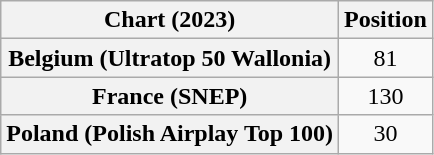<table class="wikitable plainrowheaders" style="text-align:center">
<tr>
<th scope="col">Chart (2023)</th>
<th scope="col">Position</th>
</tr>
<tr>
<th scope="row">Belgium (Ultratop 50 Wallonia)</th>
<td>81</td>
</tr>
<tr>
<th scope="row">France (SNEP)</th>
<td>130</td>
</tr>
<tr>
<th scope="row">Poland (Polish Airplay Top 100)</th>
<td>30</td>
</tr>
</table>
